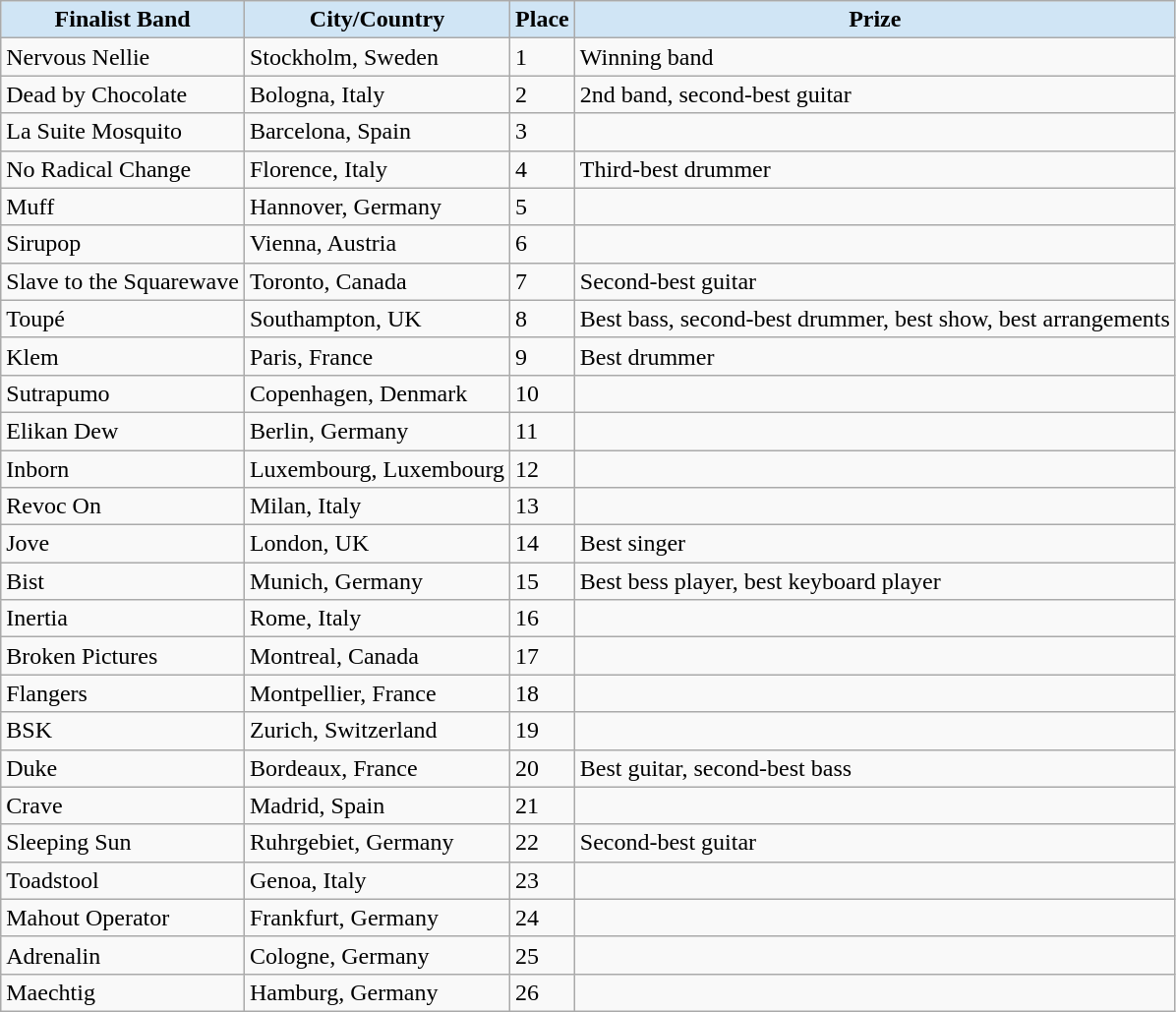<table class="wikitable collapsible">
<tr>
<th style="background:#d0e5f5">Finalist Band</th>
<th style="background:#d0e5f5">City/Country</th>
<th style="background:#d0e5f5">Place</th>
<th style="background:#d0e5f5">Prize</th>
</tr>
<tr>
<td>Nervous Nellie</td>
<td>Stockholm, Sweden</td>
<td>1</td>
<td>Winning band</td>
</tr>
<tr>
<td>Dead by Chocolate</td>
<td>Bologna, Italy</td>
<td>2</td>
<td>2nd band, second-best guitar</td>
</tr>
<tr>
<td>La Suite Mosquito</td>
<td>Barcelona, Spain</td>
<td>3</td>
<td></td>
</tr>
<tr>
<td>No Radical Change</td>
<td>Florence, Italy</td>
<td>4</td>
<td>Third-best drummer</td>
</tr>
<tr>
<td>Muff</td>
<td>Hannover, Germany</td>
<td>5</td>
<td></td>
</tr>
<tr>
<td>Sirupop</td>
<td>Vienna, Austria</td>
<td>6</td>
<td></td>
</tr>
<tr>
<td>Slave to the Squarewave</td>
<td>Toronto, Canada</td>
<td>7</td>
<td>Second-best guitar</td>
</tr>
<tr>
<td>Toupé</td>
<td>Southampton, UK</td>
<td>8</td>
<td>Best bass, second-best drummer, best show, best arrangements</td>
</tr>
<tr>
<td>Klem</td>
<td>Paris, France</td>
<td>9</td>
<td>Best drummer</td>
</tr>
<tr>
<td>Sutrapumo</td>
<td>Copenhagen, Denmark</td>
<td>10</td>
<td></td>
</tr>
<tr>
<td>Elikan Dew</td>
<td>Berlin, Germany</td>
<td>11</td>
<td></td>
</tr>
<tr>
<td>Inborn</td>
<td>Luxembourg, Luxembourg</td>
<td>12</td>
<td></td>
</tr>
<tr>
<td>Revoc On</td>
<td>Milan, Italy</td>
<td>13</td>
<td></td>
</tr>
<tr>
<td>Jove</td>
<td>London, UK</td>
<td>14</td>
<td>Best singer</td>
</tr>
<tr>
<td>Bist</td>
<td>Munich, Germany</td>
<td>15</td>
<td>Best bess player, best keyboard player</td>
</tr>
<tr>
<td>Inertia</td>
<td>Rome, Italy</td>
<td>16</td>
<td></td>
</tr>
<tr>
<td>Broken Pictures</td>
<td>Montreal, Canada</td>
<td>17</td>
<td></td>
</tr>
<tr>
<td>Flangers</td>
<td>Montpellier, France</td>
<td>18</td>
<td></td>
</tr>
<tr>
<td>BSK</td>
<td>Zurich, Switzerland</td>
<td>19</td>
<td></td>
</tr>
<tr>
<td>Duke</td>
<td>Bordeaux, France</td>
<td>20</td>
<td>Best guitar, second-best bass</td>
</tr>
<tr>
<td>Crave</td>
<td>Madrid, Spain</td>
<td>21</td>
<td></td>
</tr>
<tr>
<td>Sleeping Sun</td>
<td>Ruhrgebiet, Germany</td>
<td>22</td>
<td>Second-best guitar</td>
</tr>
<tr>
<td>Toadstool</td>
<td>Genoa, Italy</td>
<td>23</td>
<td></td>
</tr>
<tr>
<td>Mahout Operator</td>
<td>Frankfurt, Germany</td>
<td>24</td>
<td></td>
</tr>
<tr>
<td>Adrenalin</td>
<td>Cologne, Germany</td>
<td>25</td>
<td></td>
</tr>
<tr>
<td>Maechtig</td>
<td>Hamburg, Germany</td>
<td>26</td>
<td></td>
</tr>
</table>
